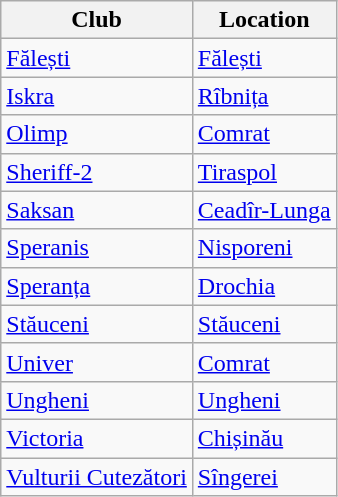<table class="wikitable sortable">
<tr>
<th>Club</th>
<th>Location</th>
</tr>
<tr>
<td><a href='#'>Fălești</a></td>
<td><a href='#'>Fălești</a></td>
</tr>
<tr>
<td><a href='#'>Iskra</a></td>
<td><a href='#'>Rîbnița</a></td>
</tr>
<tr>
<td><a href='#'>Olimp</a></td>
<td><a href='#'>Comrat</a></td>
</tr>
<tr>
<td><a href='#'>Sheriff-2</a></td>
<td><a href='#'>Tiraspol</a></td>
</tr>
<tr>
<td><a href='#'>Saksan</a></td>
<td><a href='#'>Ceadîr-Lunga</a></td>
</tr>
<tr>
<td><a href='#'>Speranis</a></td>
<td><a href='#'>Nisporeni</a></td>
</tr>
<tr>
<td><a href='#'>Speranța</a></td>
<td><a href='#'>Drochia</a></td>
</tr>
<tr>
<td><a href='#'>Stăuceni</a></td>
<td><a href='#'>Stăuceni</a></td>
</tr>
<tr>
<td><a href='#'>Univer</a></td>
<td><a href='#'>Comrat</a></td>
</tr>
<tr>
<td><a href='#'>Ungheni</a></td>
<td><a href='#'>Ungheni</a></td>
</tr>
<tr>
<td><a href='#'>Victoria</a></td>
<td><a href='#'>Chișinău</a></td>
</tr>
<tr>
<td><a href='#'>Vulturii Cutezători</a></td>
<td><a href='#'>Sîngerei</a></td>
</tr>
</table>
